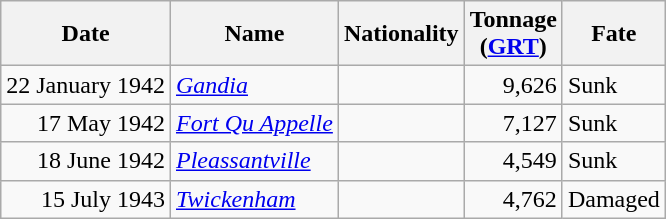<table class="wikitable sortable">
<tr>
<th>Date</th>
<th>Name</th>
<th>Nationality</th>
<th>Tonnage<br>(<a href='#'>GRT</a>)</th>
<th>Fate</th>
</tr>
<tr>
<td align="right">22 January 1942</td>
<td align="left"><em><a href='#'>Gandia</a></em></td>
<td align="left"></td>
<td align="right">9,626</td>
<td align="left">Sunk</td>
</tr>
<tr>
<td align="right">17 May 1942</td>
<td align="left"><em><a href='#'>Fort Qu Appelle</a></em></td>
<td align="left"></td>
<td align="right">7,127</td>
<td align="left">Sunk</td>
</tr>
<tr>
<td align="right">18 June 1942</td>
<td align="left"><em><a href='#'>Pleassantville</a></em></td>
<td align="left"></td>
<td align="right">4,549</td>
<td align="left">Sunk</td>
</tr>
<tr>
<td align="right">15 July 1943</td>
<td align="left"><em><a href='#'>Twickenham</a></em></td>
<td align="left"></td>
<td align="right">4,762</td>
<td align="left">Damaged</td>
</tr>
</table>
